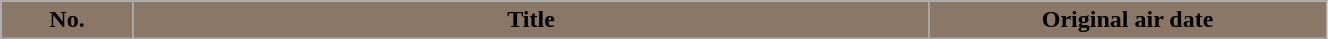<table class="wikitable plainrowheaders" style="width:70%;">
<tr>
<th style="background: #8B7765;width:10%;">No.</th>
<th style="background: #8B7765;width:60%;">Title</th>
<th style="background: #8B7765;width:30%;">Original air date<br>


</th>
</tr>
</table>
